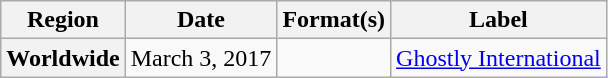<table class="wikitable plainrowheaders">
<tr>
<th scope="col">Region</th>
<th scope="col">Date</th>
<th scope="col">Format(s)</th>
<th scope="col">Label</th>
</tr>
<tr>
<th scope="row">Worldwide</th>
<td>March 3, 2017</td>
<td></td>
<td><a href='#'>Ghostly International</a></td>
</tr>
</table>
